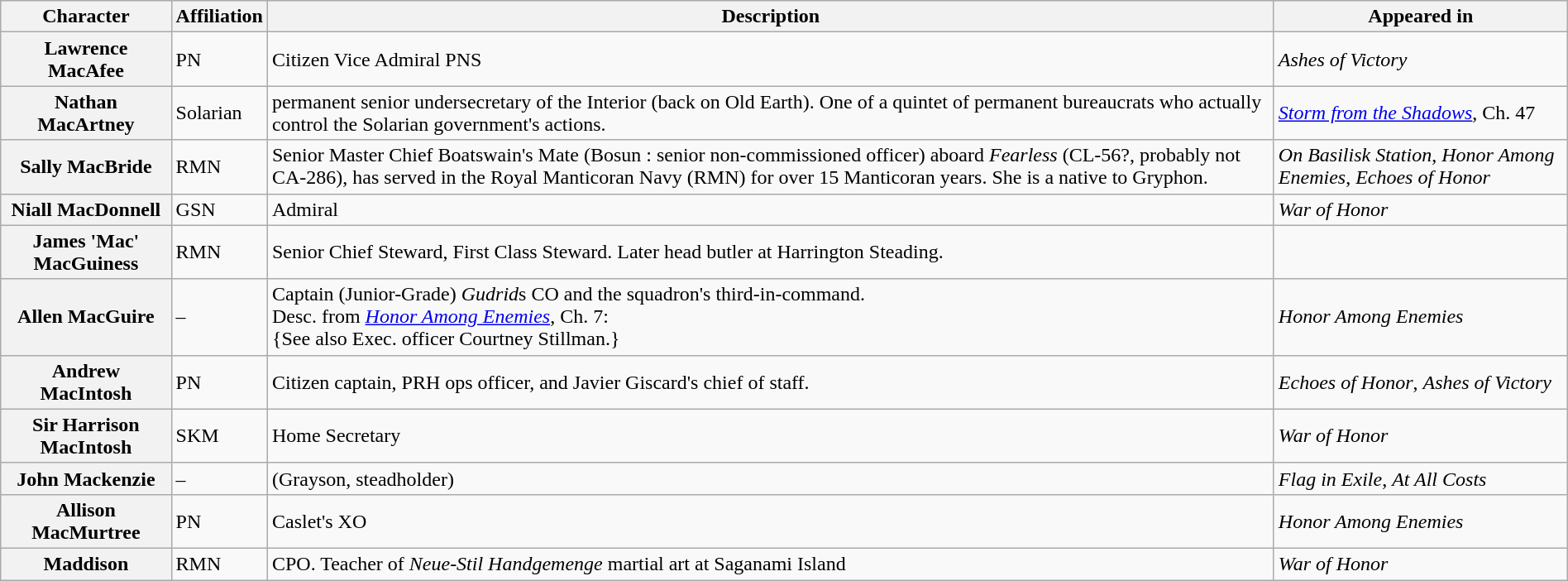<table class="wikitable" style="width: 100%">
<tr>
<th>Character</th>
<th>Affiliation</th>
<th>Description</th>
<th>Appeared in</th>
</tr>
<tr>
<th>Lawrence MacAfee</th>
<td>PN</td>
<td>Citizen Vice Admiral PNS</td>
<td><em>Ashes of Victory</em></td>
</tr>
<tr>
<th>Nathan MacArtney</th>
<td>Solarian</td>
<td>permanent senior undersecretary of the Interior (back on Old Earth). One of a quintet of permanent bureaucrats who actually control the Solarian government's actions.<br></td>
<td><em><a href='#'>Storm from the Shadows</a></em>, Ch. 47</td>
</tr>
<tr>
<th>Sally MacBride</th>
<td>RMN</td>
<td>Senior Master Chief Boatswain's Mate (Bosun : senior non-commissioned officer) aboard <em>Fearless</em> (CL-56?, probably not CA-286), has served in the Royal Manticoran Navy (RMN) for over 15 Manticoran years. She is a native to Gryphon.</td>
<td><em>On Basilisk Station</em>, <em>Honor Among Enemies</em>, <em>Echoes of Honor</em></td>
</tr>
<tr>
<th>Niall MacDonnell</th>
<td>GSN</td>
<td>Admiral</td>
<td><em>War of Honor</em></td>
</tr>
<tr>
<th>James 'Mac' MacGuiness</th>
<td>RMN</td>
<td>Senior Chief Steward, First Class Steward. Later head butler at Harrington Steading.</td>
<td></td>
</tr>
<tr>
<th>Allen MacGuire</th>
<td>–</td>
<td>Captain (Junior-Grade) <em>Gudrid</em>s CO and the squadron's third-in-command.<br>Desc. from <em><a href='#'>Honor Among Enemies</a></em>, Ch. 7: <br>{See also Exec. officer Courtney Stillman.}</td>
<td><em>Honor Among Enemies</em></td>
</tr>
<tr>
<th>Andrew MacIntosh</th>
<td>PN</td>
<td>Citizen captain, PRH ops officer, and Javier Giscard's chief of staff.</td>
<td><em>Echoes of Honor</em>, <em>Ashes of Victory</em></td>
</tr>
<tr>
<th>Sir Harrison MacIntosh</th>
<td>SKM</td>
<td>Home Secretary</td>
<td><em>War of Honor</em></td>
</tr>
<tr>
<th>John Mackenzie</th>
<td>–</td>
<td>(Grayson, steadholder)</td>
<td><em>Flag in Exile</em>, <em>At All Costs</em></td>
</tr>
<tr>
<th>Allison MacMurtree</th>
<td>PN</td>
<td>Caslet's XO</td>
<td><em>Honor Among Enemies</em></td>
</tr>
<tr>
<th>Maddison</th>
<td>RMN</td>
<td>CPO. Teacher of <em>Neue-Stil Handgemenge</em> martial art at Saganami Island</td>
<td><em>War of Honor</em></td>
</tr>
</table>
